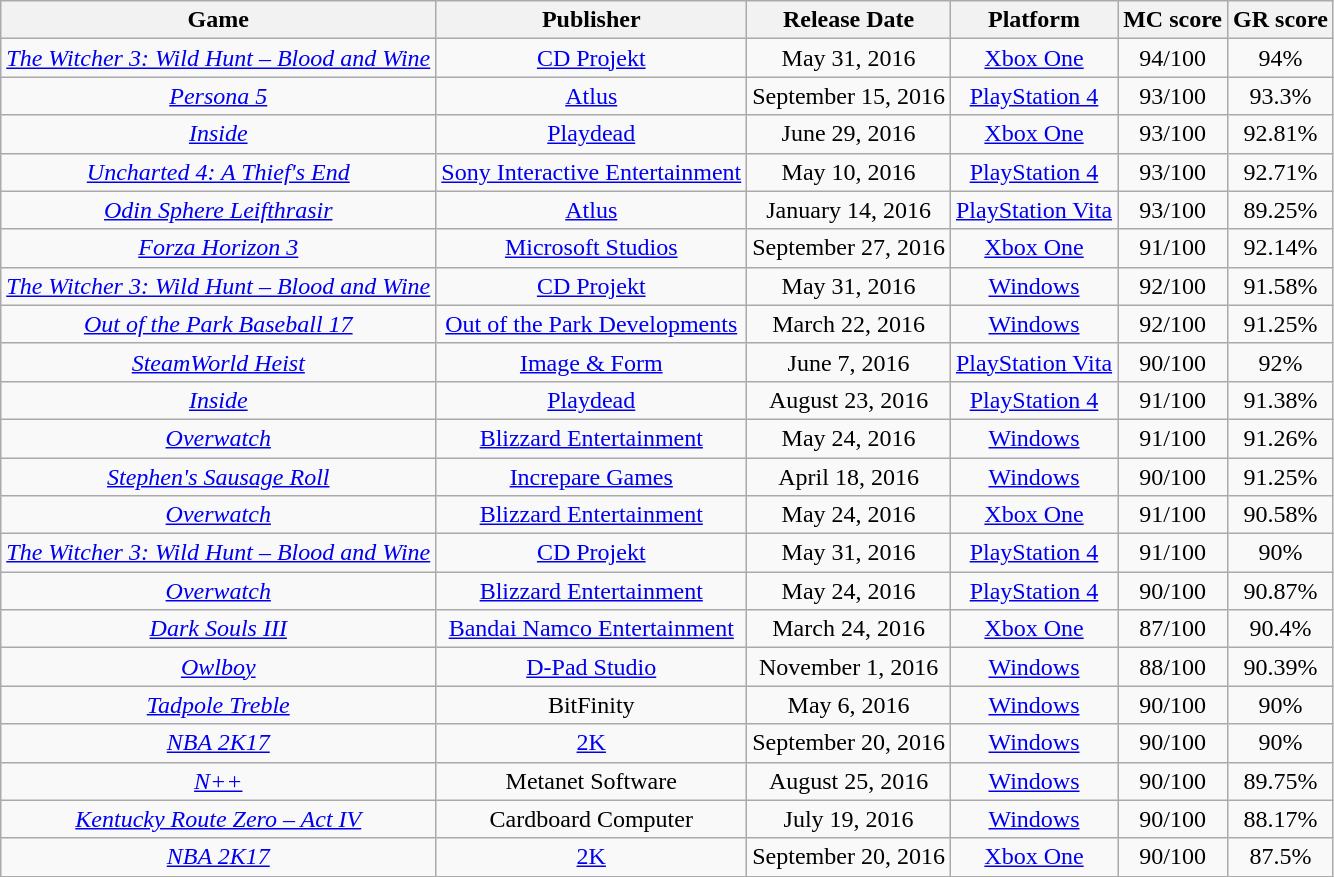<table class="wikitable sortable" style="text-align:center;">
<tr>
<th scope="col">Game</th>
<th scope="col">Publisher</th>
<th scope="col">Release Date</th>
<th scope="col">Platform</th>
<th scope="col">MC score</th>
<th scope="col">GR score</th>
</tr>
<tr>
<td><em><a href='#'>The Witcher 3: Wild Hunt – Blood and Wine</a></em></td>
<td><a href='#'>CD Projekt</a></td>
<td>May 31, 2016</td>
<td><a href='#'>Xbox One</a></td>
<td>94/100</td>
<td>94%</td>
</tr>
<tr>
<td><em><a href='#'>Persona 5</a></em></td>
<td><a href='#'>Atlus</a></td>
<td>September 15, 2016</td>
<td><a href='#'>PlayStation 4</a></td>
<td>93/100</td>
<td>93.3%</td>
</tr>
<tr>
<td><em><a href='#'>Inside</a></em></td>
<td><a href='#'>Playdead</a></td>
<td>June 29, 2016</td>
<td><a href='#'>Xbox One</a></td>
<td>93/100</td>
<td>92.81%</td>
</tr>
<tr>
<td><em><a href='#'>Uncharted 4: A Thief's End</a></em></td>
<td><a href='#'>Sony Interactive Entertainment</a></td>
<td>May 10, 2016</td>
<td><a href='#'>PlayStation 4</a></td>
<td>93/100</td>
<td>92.71%</td>
</tr>
<tr>
<td><em><a href='#'>Odin Sphere Leifthrasir</a></em></td>
<td><a href='#'>Atlus</a></td>
<td>January 14, 2016</td>
<td><a href='#'>PlayStation Vita</a></td>
<td>93/100</td>
<td>89.25%</td>
</tr>
<tr>
<td><em><a href='#'>Forza Horizon 3</a></em></td>
<td><a href='#'>Microsoft Studios</a></td>
<td>September 27, 2016</td>
<td><a href='#'>Xbox One</a></td>
<td>91/100</td>
<td>92.14%</td>
</tr>
<tr>
<td><em><a href='#'>The Witcher 3: Wild Hunt – Blood and Wine</a></em></td>
<td><a href='#'>CD Projekt</a></td>
<td>May 31, 2016</td>
<td><a href='#'>Windows</a></td>
<td>92/100</td>
<td>91.58%</td>
</tr>
<tr>
<td><em><a href='#'>Out of the Park Baseball 17</a></em></td>
<td><a href='#'>Out of the Park Developments</a></td>
<td>March 22, 2016</td>
<td><a href='#'>Windows</a></td>
<td>92/100</td>
<td>91.25%</td>
</tr>
<tr>
<td><em><a href='#'>SteamWorld Heist</a></em></td>
<td><a href='#'>Image & Form</a></td>
<td>June 7, 2016</td>
<td><a href='#'>PlayStation Vita</a></td>
<td>90/100</td>
<td>92%</td>
</tr>
<tr>
<td><em><a href='#'>Inside</a></em></td>
<td><a href='#'>Playdead</a></td>
<td>August 23, 2016</td>
<td><a href='#'>PlayStation 4</a></td>
<td>91/100</td>
<td>91.38%</td>
</tr>
<tr>
<td><em><a href='#'>Overwatch</a></em></td>
<td><a href='#'>Blizzard Entertainment</a></td>
<td>May 24, 2016</td>
<td><a href='#'>Windows</a></td>
<td>91/100</td>
<td>91.26%</td>
</tr>
<tr>
<td><em><a href='#'>Stephen's Sausage Roll</a></em></td>
<td><a href='#'>Increpare Games</a></td>
<td>April 18, 2016</td>
<td><a href='#'>Windows</a></td>
<td>90/100</td>
<td>91.25%</td>
</tr>
<tr>
<td><em><a href='#'>Overwatch</a></em></td>
<td><a href='#'>Blizzard Entertainment</a></td>
<td>May 24, 2016</td>
<td><a href='#'>Xbox One</a></td>
<td>91/100</td>
<td>90.58%</td>
</tr>
<tr>
<td><em><a href='#'>The Witcher 3: Wild Hunt – Blood and Wine</a></em></td>
<td><a href='#'>CD Projekt</a></td>
<td>May 31, 2016</td>
<td><a href='#'>PlayStation 4</a></td>
<td>91/100</td>
<td>90%</td>
</tr>
<tr>
<td><em><a href='#'>Overwatch</a></em></td>
<td><a href='#'>Blizzard Entertainment</a></td>
<td>May 24, 2016</td>
<td><a href='#'>PlayStation 4</a></td>
<td>90/100</td>
<td>90.87%</td>
</tr>
<tr>
<td><em><a href='#'>Dark Souls III</a></em></td>
<td><a href='#'>Bandai Namco Entertainment</a></td>
<td>March 24, 2016</td>
<td><a href='#'>Xbox One</a></td>
<td>87/100</td>
<td>90.4%</td>
</tr>
<tr>
<td><em><a href='#'>Owlboy</a></em></td>
<td><a href='#'>D-Pad Studio</a></td>
<td>November 1, 2016</td>
<td><a href='#'>Windows</a></td>
<td>88/100</td>
<td>90.39%</td>
</tr>
<tr>
<td><em><a href='#'>Tadpole Treble</a></em></td>
<td>BitFinity</td>
<td>May 6, 2016</td>
<td><a href='#'>Windows</a></td>
<td>90/100</td>
<td>90%</td>
</tr>
<tr>
<td><em><a href='#'>NBA 2K17</a></em></td>
<td><a href='#'>2K</a></td>
<td>September 20, 2016</td>
<td><a href='#'>Windows</a></td>
<td>90/100</td>
<td>90%</td>
</tr>
<tr>
<td><em><a href='#'>N++</a></em></td>
<td>Metanet Software</td>
<td>August 25, 2016</td>
<td><a href='#'>Windows</a></td>
<td>90/100</td>
<td>89.75%</td>
</tr>
<tr>
<td><em><a href='#'>Kentucky Route Zero – Act IV</a></em></td>
<td>Cardboard Computer</td>
<td>July 19, 2016</td>
<td><a href='#'>Windows</a></td>
<td>90/100</td>
<td>88.17%</td>
</tr>
<tr>
<td><em><a href='#'>NBA 2K17</a></em></td>
<td><a href='#'>2K</a></td>
<td>September 20, 2016</td>
<td><a href='#'>Xbox One</a></td>
<td>90/100</td>
<td>87.5%</td>
</tr>
</table>
